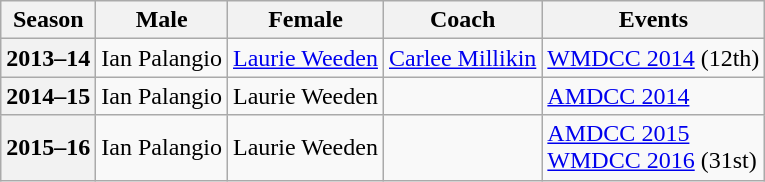<table class="wikitable">
<tr>
<th scope="col">Season</th>
<th scope="col">Male</th>
<th scope="col">Female</th>
<th scope="col">Coach</th>
<th scope="col">Events</th>
</tr>
<tr>
<th scope="row">2013–14</th>
<td>Ian Palangio</td>
<td><a href='#'>Laurie Weeden</a></td>
<td><a href='#'>Carlee Millikin</a></td>
<td><a href='#'>WMDCC 2014</a> (12th)</td>
</tr>
<tr>
<th scope="row">2014–15</th>
<td>Ian Palangio</td>
<td>Laurie Weeden</td>
<td></td>
<td><a href='#'>AMDCC 2014</a> </td>
</tr>
<tr>
<th scope="row">2015–16</th>
<td>Ian Palangio</td>
<td>Laurie Weeden</td>
<td></td>
<td><a href='#'>AMDCC 2015</a> <br><a href='#'>WMDCC 2016</a> (31st)</td>
</tr>
</table>
